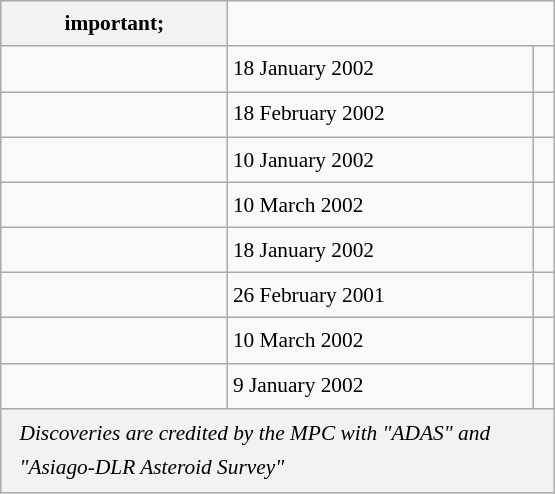<table class="wikitable" style="font-size: 89%; float: left; width: 26em; margin-right: 1em; line-height: 1.65em">
<tr>
<th>important;</th>
</tr>
<tr>
<td></td>
<td>18 January 2002</td>
<td></td>
</tr>
<tr>
<td></td>
<td>18 February 2002</td>
<td></td>
</tr>
<tr>
<td></td>
<td>10 January 2002</td>
<td></td>
</tr>
<tr>
<td></td>
<td>10 March 2002</td>
<td></td>
</tr>
<tr>
<td></td>
<td>18 January 2002</td>
<td></td>
</tr>
<tr>
<td></td>
<td>26 February 2001</td>
<td></td>
</tr>
<tr>
<td></td>
<td>10 March 2002</td>
<td></td>
</tr>
<tr>
<td></td>
<td>9 January 2002</td>
<td></td>
</tr>
<tr>
<th colspan=3 style="font-weight: normal; text-align: left; padding: 4px 12px;"><em>Discoveries are credited by the MPC with "ADAS" and "Asiago-DLR Asteroid Survey"</em></th>
</tr>
</table>
